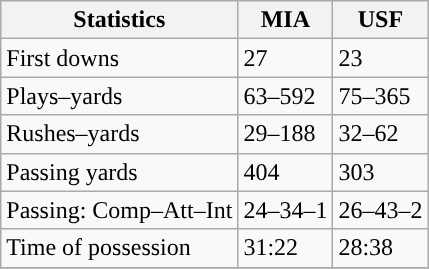<table class="wikitable" style="float: left;">
<tr>
<th>Statistics</th>
<th>MIA</th>
<th>USF</th>
</tr>
<tr>
<td>First downs</td>
<td>27</td>
<td>23</td>
</tr>
<tr>
<td>Plays–yards</td>
<td>63–592</td>
<td>75–365</td>
</tr>
<tr>
<td>Rushes–yards</td>
<td>29–188</td>
<td>32–62</td>
</tr>
<tr>
<td>Passing yards</td>
<td>404</td>
<td>303</td>
</tr>
<tr>
<td>Passing: Comp–Att–Int</td>
<td>24–34–1</td>
<td>26–43–2</td>
</tr>
<tr>
<td>Time of possession</td>
<td>31:22</td>
<td>28:38</td>
</tr>
<tr>
</tr>
</table>
